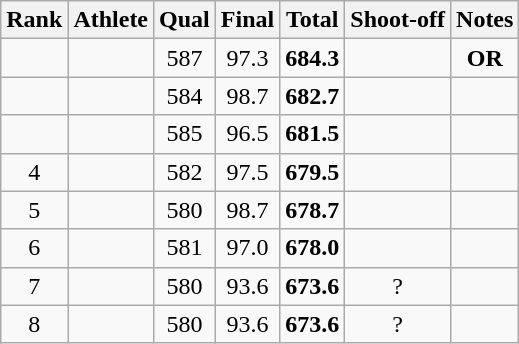<table class="wikitable sortable" style="text-align: center">
<tr>
<th>Rank</th>
<th>Athlete</th>
<th>Qual</th>
<th>Final</th>
<th>Total</th>
<th>Shoot-off</th>
<th>Notes</th>
</tr>
<tr>
<td></td>
<td align=left></td>
<td>587</td>
<td>97.3</td>
<td><strong>684.3</strong></td>
<td></td>
<td><strong>OR</strong></td>
</tr>
<tr>
<td></td>
<td align=left></td>
<td>584</td>
<td>98.7</td>
<td><strong>682.7</strong></td>
<td></td>
<td></td>
</tr>
<tr>
<td></td>
<td align=left></td>
<td>585</td>
<td>96.5</td>
<td><strong>681.5</strong></td>
<td></td>
<td></td>
</tr>
<tr>
<td>4</td>
<td align=left></td>
<td>582</td>
<td>97.5</td>
<td><strong>679.5</strong></td>
<td></td>
<td></td>
</tr>
<tr>
<td>5</td>
<td align=left></td>
<td>580</td>
<td>98.7</td>
<td><strong>678.7</strong></td>
<td></td>
<td></td>
</tr>
<tr>
<td>6</td>
<td align=left></td>
<td>581</td>
<td>97.0</td>
<td><strong>678.0</strong></td>
<td></td>
<td></td>
</tr>
<tr>
<td>7</td>
<td align=left></td>
<td>580</td>
<td>93.6</td>
<td><strong>673.6</strong></td>
<td>?</td>
<td></td>
</tr>
<tr>
<td>8</td>
<td align=left></td>
<td>580</td>
<td>93.6</td>
<td><strong>673.6</strong></td>
<td>?</td>
<td></td>
</tr>
</table>
